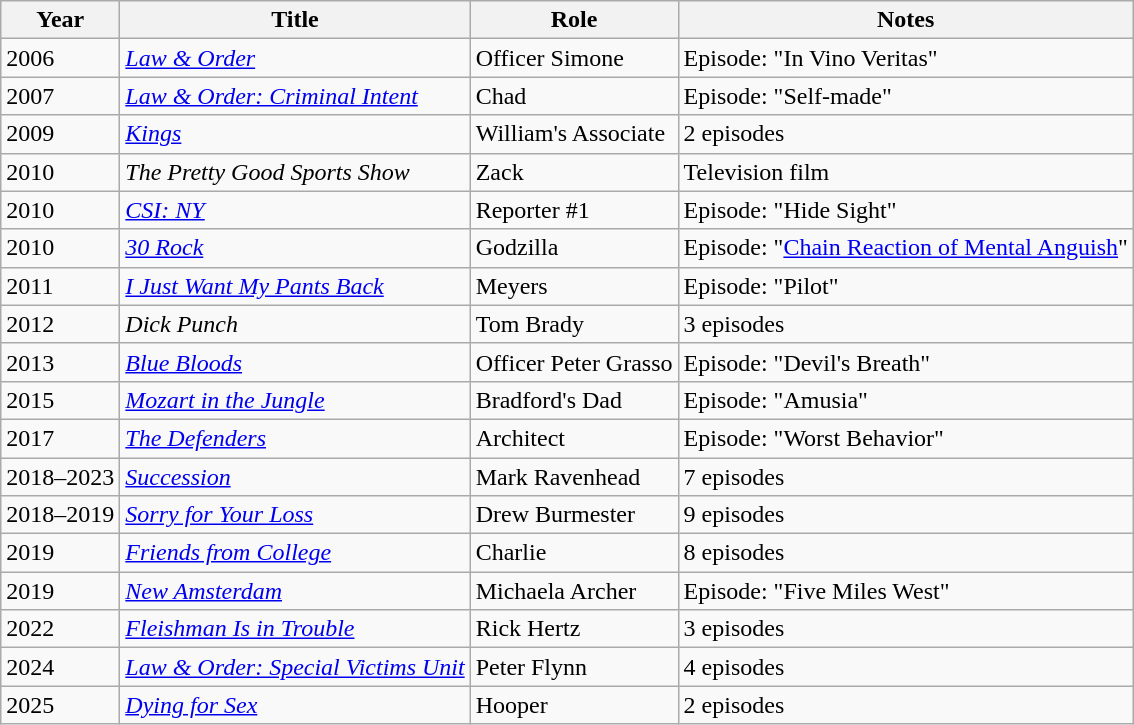<table class="wikitable sortable">
<tr>
<th>Year</th>
<th>Title</th>
<th>Role</th>
<th>Notes</th>
</tr>
<tr>
<td>2006</td>
<td><em><a href='#'>Law & Order</a></em></td>
<td>Officer Simone</td>
<td>Episode: "In Vino Veritas"</td>
</tr>
<tr>
<td>2007</td>
<td><em><a href='#'>Law & Order: Criminal Intent</a></em></td>
<td>Chad</td>
<td>Episode: "Self-made"</td>
</tr>
<tr>
<td>2009</td>
<td><a href='#'><em>Kings</em></a></td>
<td>William's Associate</td>
<td>2 episodes</td>
</tr>
<tr>
<td>2010</td>
<td><em>The Pretty Good Sports Show</em></td>
<td>Zack</td>
<td>Television film</td>
</tr>
<tr>
<td>2010</td>
<td><em><a href='#'>CSI: NY</a></em></td>
<td>Reporter #1</td>
<td>Episode: "Hide Sight"</td>
</tr>
<tr>
<td>2010</td>
<td><em><a href='#'>30 Rock</a></em></td>
<td>Godzilla</td>
<td>Episode: "<a href='#'>Chain Reaction of Mental Anguish</a>"</td>
</tr>
<tr>
<td>2011</td>
<td><em><a href='#'>I Just Want My Pants Back</a></em></td>
<td>Meyers</td>
<td>Episode: "Pilot"</td>
</tr>
<tr>
<td>2012</td>
<td><em>Dick Punch</em></td>
<td>Tom Brady</td>
<td>3 episodes</td>
</tr>
<tr>
<td>2013</td>
<td><a href='#'><em>Blue Bloods</em></a></td>
<td>Officer Peter Grasso</td>
<td>Episode: "Devil's Breath"</td>
</tr>
<tr>
<td>2015</td>
<td><em><a href='#'>Mozart in the Jungle</a></em></td>
<td>Bradford's Dad</td>
<td>Episode: "Amusia"</td>
</tr>
<tr>
<td>2017</td>
<td><a href='#'><em>The Defenders</em></a></td>
<td>Architect</td>
<td>Episode: "Worst Behavior"</td>
</tr>
<tr>
<td>2018–2023</td>
<td><a href='#'><em>Succession</em></a></td>
<td>Mark Ravenhead</td>
<td>7 episodes</td>
</tr>
<tr>
<td>2018–2019</td>
<td><em><a href='#'>Sorry for Your Loss</a></em></td>
<td>Drew Burmester</td>
<td>9 episodes</td>
</tr>
<tr>
<td>2019</td>
<td><em><a href='#'>Friends from College</a></em></td>
<td>Charlie</td>
<td>8 episodes</td>
</tr>
<tr>
<td>2019</td>
<td><a href='#'><em>New Amsterdam</em></a></td>
<td>Michaela Archer</td>
<td>Episode: "Five Miles West"</td>
</tr>
<tr>
<td>2022</td>
<td><em><a href='#'>Fleishman Is in Trouble</a></em></td>
<td>Rick Hertz</td>
<td>3 episodes</td>
</tr>
<tr>
<td>2024</td>
<td><em><a href='#'>Law & Order: Special Victims Unit</a></em></td>
<td>Peter Flynn</td>
<td>4 episodes</td>
</tr>
<tr>
<td>2025</td>
<td><a href='#'><em>Dying for Sex</em></a></td>
<td>Hooper</td>
<td>2 episodes</td>
</tr>
</table>
